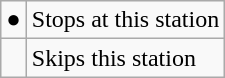<table class="wikitable">
<tr>
<td>●</td>
<td>Stops at this station</td>
</tr>
<tr>
<td></td>
<td>Skips this station</td>
</tr>
</table>
